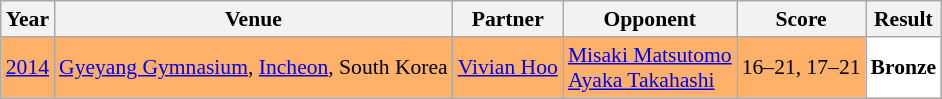<table class="sortable wikitable" style="font-size: 90%;">
<tr>
<th>Year</th>
<th>Venue</th>
<th>Partner</th>
<th>Opponent</th>
<th>Score</th>
<th>Result</th>
</tr>
<tr style="background:#FFB069">
<td align="center"><a href='#'>2014</a></td>
<td align="left"><a href='#'>Gyeyang Gymnasium</a>, <a href='#'>Incheon</a>, South Korea</td>
<td align="left"> <a href='#'>Vivian Hoo</a></td>
<td align="left"> <a href='#'>Misaki Matsutomo</a><br> <a href='#'>Ayaka Takahashi</a></td>
<td align="left">16–21, 17–21</td>
<td style="text-align:left; background:white"> <strong>Bronze</strong></td>
</tr>
</table>
